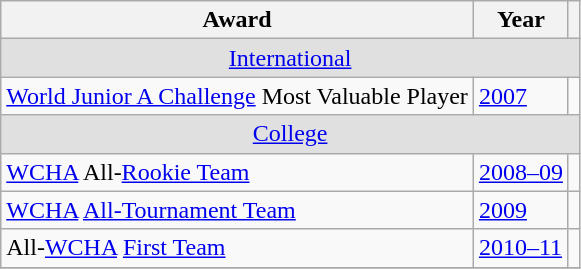<table class="wikitable">
<tr>
<th>Award</th>
<th>Year</th>
<th></th>
</tr>
<tr ALIGN="center" bgcolor="#e0e0e0">
<td colspan="3"><a href='#'>International</a></td>
</tr>
<tr>
<td><a href='#'>World Junior A Challenge</a> Most Valuable Player</td>
<td><a href='#'>2007</a></td>
<td></td>
</tr>
<tr ALIGN="center" bgcolor="#e0e0e0">
<td colspan="3"><a href='#'>College</a></td>
</tr>
<tr>
<td><a href='#'>WCHA</a> All-<a href='#'>Rookie Team</a></td>
<td><a href='#'>2008–09</a></td>
<td></td>
</tr>
<tr>
<td><a href='#'>WCHA</a> <a href='#'>All-Tournament Team</a></td>
<td><a href='#'>2009</a></td>
<td></td>
</tr>
<tr>
<td>All-<a href='#'>WCHA</a> <a href='#'>First Team</a></td>
<td><a href='#'>2010–11</a></td>
<td></td>
</tr>
<tr>
</tr>
</table>
